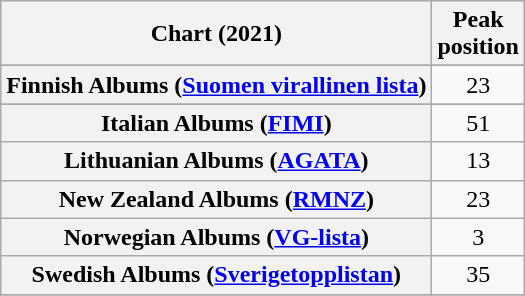<table class="wikitable sortable plainrowheaders" style="text-align:center">
<tr>
<th scope="col">Chart (2021)</th>
<th scope="col">Peak<br>position</th>
</tr>
<tr>
</tr>
<tr>
</tr>
<tr>
</tr>
<tr>
</tr>
<tr>
</tr>
<tr>
</tr>
<tr>
<th scope="row">Finnish Albums (<a href='#'>Suomen virallinen lista</a>)</th>
<td>23</td>
</tr>
<tr>
</tr>
<tr>
</tr>
<tr>
<th scope="row">Italian Albums (<a href='#'>FIMI</a>)</th>
<td>51</td>
</tr>
<tr>
<th scope="row">Lithuanian Albums (<a href='#'>AGATA</a>)</th>
<td>13</td>
</tr>
<tr>
<th scope="row">New Zealand Albums (<a href='#'>RMNZ</a>)</th>
<td>23</td>
</tr>
<tr>
<th scope="row">Norwegian Albums (<a href='#'>VG-lista</a>)</th>
<td>3</td>
</tr>
<tr>
<th scope="row">Swedish Albums (<a href='#'>Sverigetopplistan</a>)</th>
<td>35</td>
</tr>
<tr>
</tr>
<tr>
</tr>
<tr>
</tr>
<tr>
</tr>
<tr>
</tr>
</table>
